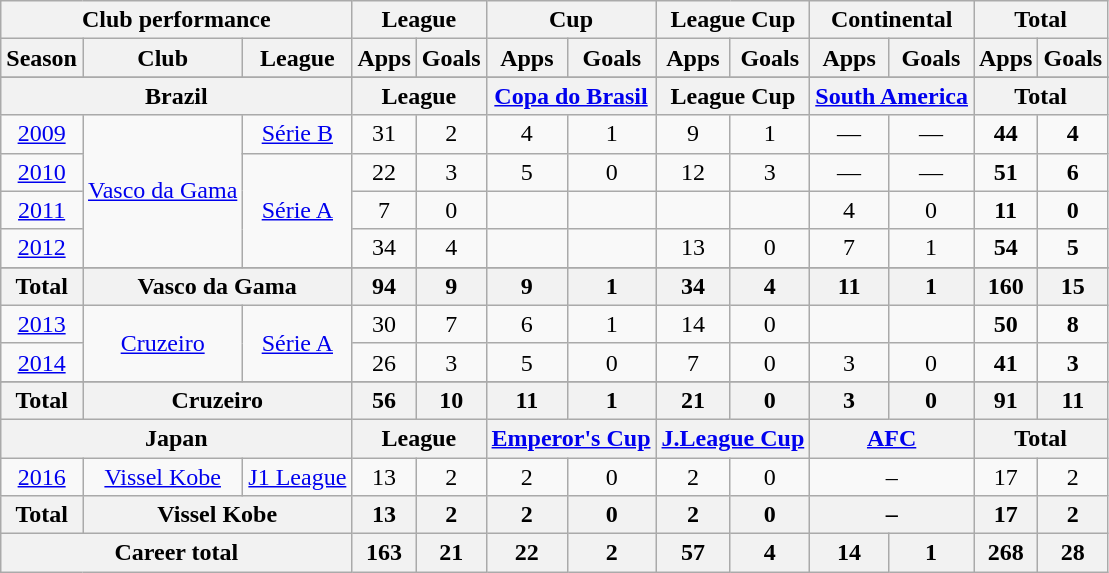<table class="wikitable" style="text-align:center">
<tr>
<th colspan=3>Club performance</th>
<th colspan=2>League</th>
<th colspan=2>Cup</th>
<th colspan=2>League Cup</th>
<th colspan=2>Continental</th>
<th colspan=2>Total</th>
</tr>
<tr>
<th>Season</th>
<th>Club</th>
<th>League</th>
<th>Apps</th>
<th>Goals</th>
<th>Apps</th>
<th>Goals</th>
<th>Apps</th>
<th>Goals</th>
<th>Apps</th>
<th>Goals</th>
<th>Apps</th>
<th>Goals</th>
</tr>
<tr>
</tr>
<tr>
<th colspan=3>Brazil</th>
<th colspan=2>League</th>
<th colspan=2><a href='#'>Copa do Brasil</a></th>
<th colspan=2>League Cup</th>
<th colspan=2><a href='#'>South America</a></th>
<th colspan=2>Total</th>
</tr>
<tr>
<td><a href='#'>2009</a></td>
<td rowspan="4"><a href='#'>Vasco da Gama</a></td>
<td rowspan="1"><a href='#'>Série B</a></td>
<td>31</td>
<td>2</td>
<td>4</td>
<td>1</td>
<td>9</td>
<td>1</td>
<td>—</td>
<td>—</td>
<td><strong>44</strong></td>
<td><strong>4</strong></td>
</tr>
<tr>
<td><a href='#'>2010</a></td>
<td rowspan="3"><a href='#'>Série A</a></td>
<td>22</td>
<td>3</td>
<td>5</td>
<td>0</td>
<td>12</td>
<td>3</td>
<td>—</td>
<td>—</td>
<td><strong>51</strong></td>
<td><strong>6</strong></td>
</tr>
<tr>
<td><a href='#'>2011</a></td>
<td>7</td>
<td>0</td>
<td></td>
<td></td>
<td></td>
<td></td>
<td>4</td>
<td>0</td>
<td><strong>11</strong></td>
<td><strong>0</strong></td>
</tr>
<tr>
<td><a href='#'>2012</a></td>
<td>34</td>
<td>4</td>
<td></td>
<td></td>
<td>13</td>
<td>0</td>
<td>7</td>
<td>1</td>
<td><strong>54</strong></td>
<td><strong>5</strong></td>
</tr>
<tr>
</tr>
<tr>
<th rowspan=1>Total</th>
<th colspan=2>Vasco da Gama</th>
<th><strong>94</strong></th>
<th><strong>9</strong></th>
<th>9</th>
<th>1</th>
<th>34</th>
<th>4</th>
<th>11</th>
<th>1</th>
<th><strong>160</strong></th>
<th><strong>15</strong></th>
</tr>
<tr>
<td><a href='#'>2013</a></td>
<td rowspan="2"><a href='#'>Cruzeiro</a></td>
<td rowspan="2"><a href='#'>Série A</a></td>
<td>30</td>
<td>7</td>
<td>6</td>
<td>1</td>
<td>14</td>
<td>0</td>
<td></td>
<td></td>
<td><strong>50</strong></td>
<td><strong>8</strong></td>
</tr>
<tr>
<td><a href='#'>2014</a></td>
<td>26</td>
<td>3</td>
<td>5</td>
<td>0</td>
<td>7</td>
<td>0</td>
<td>3</td>
<td>0</td>
<td><strong>41</strong></td>
<td><strong>3</strong></td>
</tr>
<tr>
</tr>
<tr>
<th rowspan=1>Total</th>
<th colspan=2>Cruzeiro</th>
<th><strong>56</strong></th>
<th><strong>10</strong></th>
<th>11</th>
<th>1</th>
<th>21</th>
<th>0</th>
<th>3</th>
<th>0</th>
<th><strong>91</strong></th>
<th><strong>11</strong></th>
</tr>
<tr>
<th colspan=3>Japan</th>
<th colspan=2>League</th>
<th colspan=2><a href='#'>Emperor's Cup</a></th>
<th colspan=2><a href='#'>J.League Cup</a></th>
<th colspan=2><a href='#'>AFC</a></th>
<th colspan=2>Total</th>
</tr>
<tr>
<td><a href='#'>2016</a></td>
<td rowspan="1"><a href='#'>Vissel Kobe</a></td>
<td rowspan="1"><a href='#'>J1 League</a></td>
<td>13</td>
<td>2</td>
<td>2</td>
<td>0</td>
<td>2</td>
<td>0</td>
<td colspan="2">–</td>
<td>17</td>
<td>2</td>
</tr>
<tr>
<th rowspan=1>Total</th>
<th colspan=2>Vissel Kobe</th>
<th>13</th>
<th>2</th>
<th>2</th>
<th>0</th>
<th>2</th>
<th>0</th>
<th colspan="2">–</th>
<th>17</th>
<th>2</th>
</tr>
<tr>
<th colspan=3>Career total</th>
<th>163</th>
<th>21</th>
<th>22</th>
<th>2</th>
<th>57</th>
<th>4</th>
<th>14</th>
<th>1</th>
<th>268</th>
<th>28</th>
</tr>
</table>
